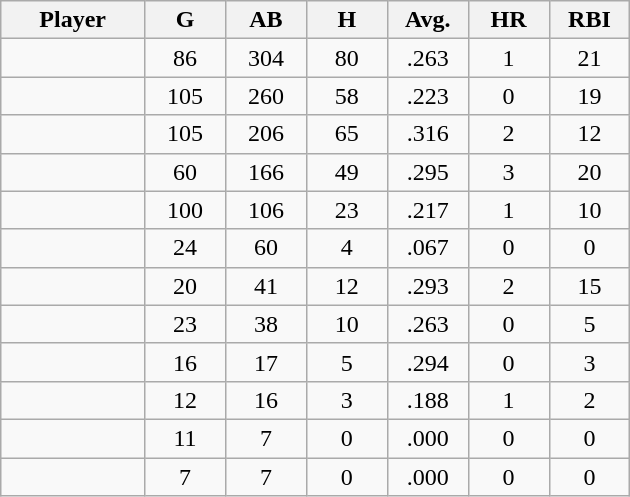<table class="wikitable sortable">
<tr>
<th bgcolor="#DDDDFF" width="16%">Player</th>
<th bgcolor="#DDDDFF" width="9%">G</th>
<th bgcolor="#DDDDFF" width="9%">AB</th>
<th bgcolor="#DDDDFF" width="9%">H</th>
<th bgcolor="#DDDDFF" width="9%">Avg.</th>
<th bgcolor="#DDDDFF" width="9%">HR</th>
<th bgcolor="#DDDDFF" width="9%">RBI</th>
</tr>
<tr align="center">
<td></td>
<td>86</td>
<td>304</td>
<td>80</td>
<td>.263</td>
<td>1</td>
<td>21</td>
</tr>
<tr align="center">
<td></td>
<td>105</td>
<td>260</td>
<td>58</td>
<td>.223</td>
<td>0</td>
<td>19</td>
</tr>
<tr align="center">
<td></td>
<td>105</td>
<td>206</td>
<td>65</td>
<td>.316</td>
<td>2</td>
<td>12</td>
</tr>
<tr align="center">
<td></td>
<td>60</td>
<td>166</td>
<td>49</td>
<td>.295</td>
<td>3</td>
<td>20</td>
</tr>
<tr align="center">
<td></td>
<td>100</td>
<td>106</td>
<td>23</td>
<td>.217</td>
<td>1</td>
<td>10</td>
</tr>
<tr align="center">
<td></td>
<td>24</td>
<td>60</td>
<td>4</td>
<td>.067</td>
<td>0</td>
<td>0</td>
</tr>
<tr align="center">
<td></td>
<td>20</td>
<td>41</td>
<td>12</td>
<td>.293</td>
<td>2</td>
<td>15</td>
</tr>
<tr align="center">
<td></td>
<td>23</td>
<td>38</td>
<td>10</td>
<td>.263</td>
<td>0</td>
<td>5</td>
</tr>
<tr align="center">
<td></td>
<td>16</td>
<td>17</td>
<td>5</td>
<td>.294</td>
<td>0</td>
<td>3</td>
</tr>
<tr align="center">
<td></td>
<td>12</td>
<td>16</td>
<td>3</td>
<td>.188</td>
<td>1</td>
<td>2</td>
</tr>
<tr align="center">
<td></td>
<td>11</td>
<td>7</td>
<td>0</td>
<td>.000</td>
<td>0</td>
<td>0</td>
</tr>
<tr align="center">
<td></td>
<td>7</td>
<td>7</td>
<td>0</td>
<td>.000</td>
<td>0</td>
<td>0</td>
</tr>
</table>
